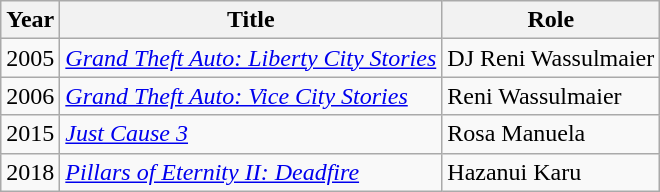<table class="wikitable sortable">
<tr>
<th>Year</th>
<th>Title</th>
<th>Role</th>
</tr>
<tr>
<td>2005</td>
<td><em><a href='#'>Grand Theft Auto: Liberty City Stories</a></em></td>
<td>DJ Reni Wassulmaier</td>
</tr>
<tr>
<td>2006</td>
<td><em><a href='#'>Grand Theft Auto: Vice City Stories</a></em></td>
<td>Reni Wassulmaier</td>
</tr>
<tr>
<td>2015</td>
<td><em><a href='#'>Just Cause 3</a></em></td>
<td>Rosa Manuela</td>
</tr>
<tr>
<td>2018</td>
<td><em><a href='#'>Pillars of Eternity II: Deadfire</a></em></td>
<td>Hazanui Karu</td>
</tr>
</table>
